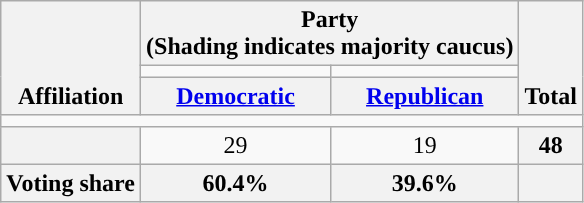<table class=wikitable style="text-align:center">
<tr style="vertical-align:bottom;">
<th rowspan=3>Affiliation</th>
<th colspan=2>Party <div>(Shading indicates majority caucus)</div></th>
<th rowspan=3>Total</th>
</tr>
<tr style="height:5px">
<td style="background-color:"></td>
<td style="background-color:"></td>
</tr>
<tr>
<th><a href='#'>Democratic</a></th>
<th><a href='#'>Republican</a></th>
</tr>
<tr>
<td colspan=5></td>
</tr>
<tr>
<th nowrap style="font-size:80%"></th>
<td>29</td>
<td>19</td>
<th>48</th>
</tr>
<tr>
<th>Voting share</th>
<th>60.4%</th>
<th>39.6%</th>
<th colspan=2></th>
</tr>
</table>
